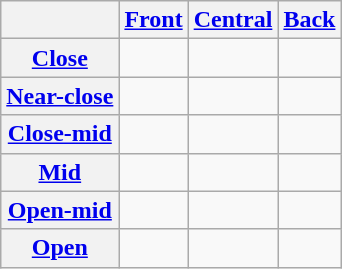<table class=wikitable style=text-align:center>
<tr>
<th></th>
<th><a href='#'>Front</a></th>
<th><a href='#'>Central</a></th>
<th><a href='#'>Back</a></th>
</tr>
<tr>
<th><a href='#'>Close</a></th>
<td></td>
<td></td>
<td></td>
</tr>
<tr>
<th><a href='#'>Near-close</a></th>
<td></td>
<td></td>
<td></td>
</tr>
<tr>
<th><a href='#'>Close-mid</a></th>
<td></td>
<td></td>
<td></td>
</tr>
<tr>
<th><a href='#'>Mid</a></th>
<td></td>
<td></td>
<td></td>
</tr>
<tr>
<th><a href='#'>Open-mid</a></th>
<td></td>
<td></td>
<td></td>
</tr>
<tr>
<th><a href='#'>Open</a></th>
<td></td>
<td></td>
<td></td>
</tr>
</table>
